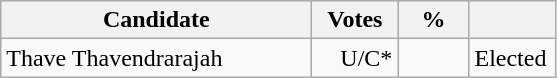<table class="wikitable" border="1" style="text-align:right;">
<tr>
<th align=left width="200">Candidate</th>
<th align=left width="50">Votes</th>
<th align=left width="40">%</th>
<th align=left width="50"></th>
</tr>
<tr>
<td align=left>Thave Thavendrarajah</td>
<td>U/C*</td>
<td></td>
<td align=left>Elected</td>
</tr>
</table>
